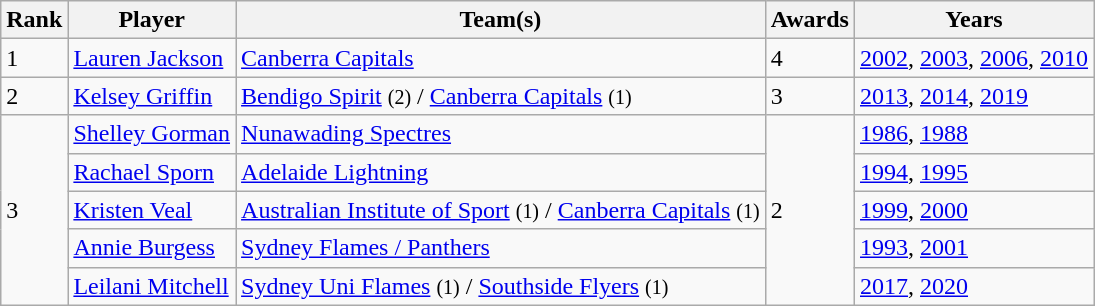<table class="wikitable">
<tr>
<th>Rank</th>
<th>Player</th>
<th>Team(s)</th>
<th>Awards</th>
<th>Years</th>
</tr>
<tr>
<td>1</td>
<td><a href='#'>Lauren Jackson</a></td>
<td><a href='#'>Canberra Capitals</a></td>
<td>4</td>
<td><a href='#'>2002</a>, <a href='#'>2003</a>, <a href='#'>2006</a>, <a href='#'>2010</a></td>
</tr>
<tr>
<td>2</td>
<td><a href='#'>Kelsey Griffin</a></td>
<td><a href='#'>Bendigo Spirit</a> <small>(2)</small> / <a href='#'>Canberra Capitals</a> <small>(1)</small></td>
<td>3</td>
<td><a href='#'>2013</a>, <a href='#'>2014</a>, <a href='#'>2019</a></td>
</tr>
<tr>
<td rowspan=5>3</td>
<td><a href='#'>Shelley Gorman</a></td>
<td><a href='#'>Nunawading Spectres</a></td>
<td rowspan=5>2</td>
<td><a href='#'>1986</a>, <a href='#'>1988</a></td>
</tr>
<tr>
<td><a href='#'>Rachael Sporn</a></td>
<td><a href='#'>Adelaide Lightning</a></td>
<td><a href='#'>1994</a>, <a href='#'>1995</a></td>
</tr>
<tr>
<td><a href='#'>Kristen Veal</a></td>
<td><a href='#'>Australian Institute of Sport</a> <small>(1)</small> / <a href='#'>Canberra Capitals</a> <small>(1)</small></td>
<td><a href='#'>1999</a>, <a href='#'>2000</a></td>
</tr>
<tr>
<td><a href='#'>Annie Burgess</a></td>
<td><a href='#'>Sydney Flames / Panthers</a></td>
<td><a href='#'>1993</a>, <a href='#'>2001</a></td>
</tr>
<tr>
<td><a href='#'>Leilani Mitchell</a></td>
<td><a href='#'>Sydney Uni Flames</a> <small>(1)</small> / <a href='#'>Southside Flyers</a> <small>(1)</small></td>
<td><a href='#'>2017</a>, <a href='#'>2020</a></td>
</tr>
</table>
